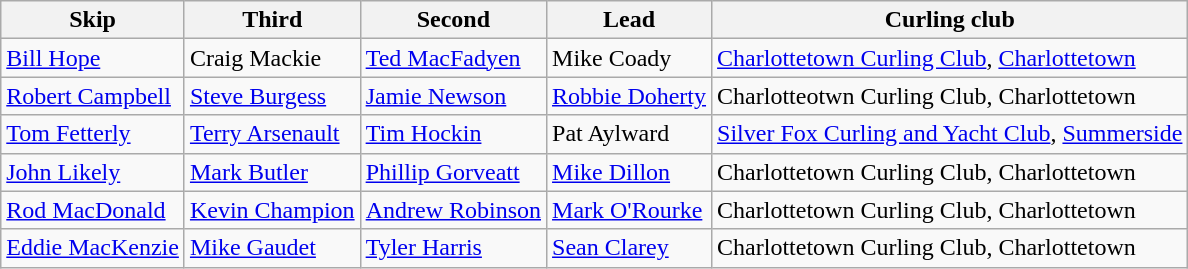<table class="wikitable">
<tr>
<th>Skip</th>
<th>Third</th>
<th>Second</th>
<th>Lead</th>
<th>Curling club</th>
</tr>
<tr>
<td><a href='#'>Bill Hope</a></td>
<td>Craig Mackie</td>
<td><a href='#'>Ted MacFadyen</a></td>
<td>Mike Coady</td>
<td><a href='#'>Charlottetown Curling Club</a>, <a href='#'>Charlottetown</a></td>
</tr>
<tr>
<td><a href='#'>Robert Campbell</a></td>
<td><a href='#'>Steve Burgess</a></td>
<td><a href='#'>Jamie Newson</a></td>
<td><a href='#'>Robbie Doherty</a></td>
<td>Charlotteotwn Curling Club, Charlottetown</td>
</tr>
<tr>
<td><a href='#'>Tom Fetterly</a></td>
<td><a href='#'>Terry Arsenault</a></td>
<td><a href='#'>Tim Hockin</a></td>
<td>Pat Aylward</td>
<td><a href='#'>Silver Fox Curling and Yacht Club</a>, <a href='#'>Summerside</a></td>
</tr>
<tr>
<td><a href='#'>John Likely</a></td>
<td><a href='#'>Mark Butler</a></td>
<td><a href='#'>Phillip Gorveatt</a></td>
<td><a href='#'>Mike Dillon</a></td>
<td>Charlottetown Curling Club, Charlottetown</td>
</tr>
<tr>
<td><a href='#'>Rod MacDonald</a></td>
<td><a href='#'>Kevin Champion</a></td>
<td><a href='#'>Andrew Robinson</a></td>
<td><a href='#'>Mark O'Rourke</a></td>
<td>Charlottetown Curling Club, Charlottetown</td>
</tr>
<tr>
<td><a href='#'>Eddie MacKenzie</a></td>
<td><a href='#'>Mike Gaudet</a></td>
<td><a href='#'>Tyler Harris</a></td>
<td><a href='#'>Sean Clarey</a></td>
<td>Charlottetown Curling Club, Charlottetown</td>
</tr>
</table>
